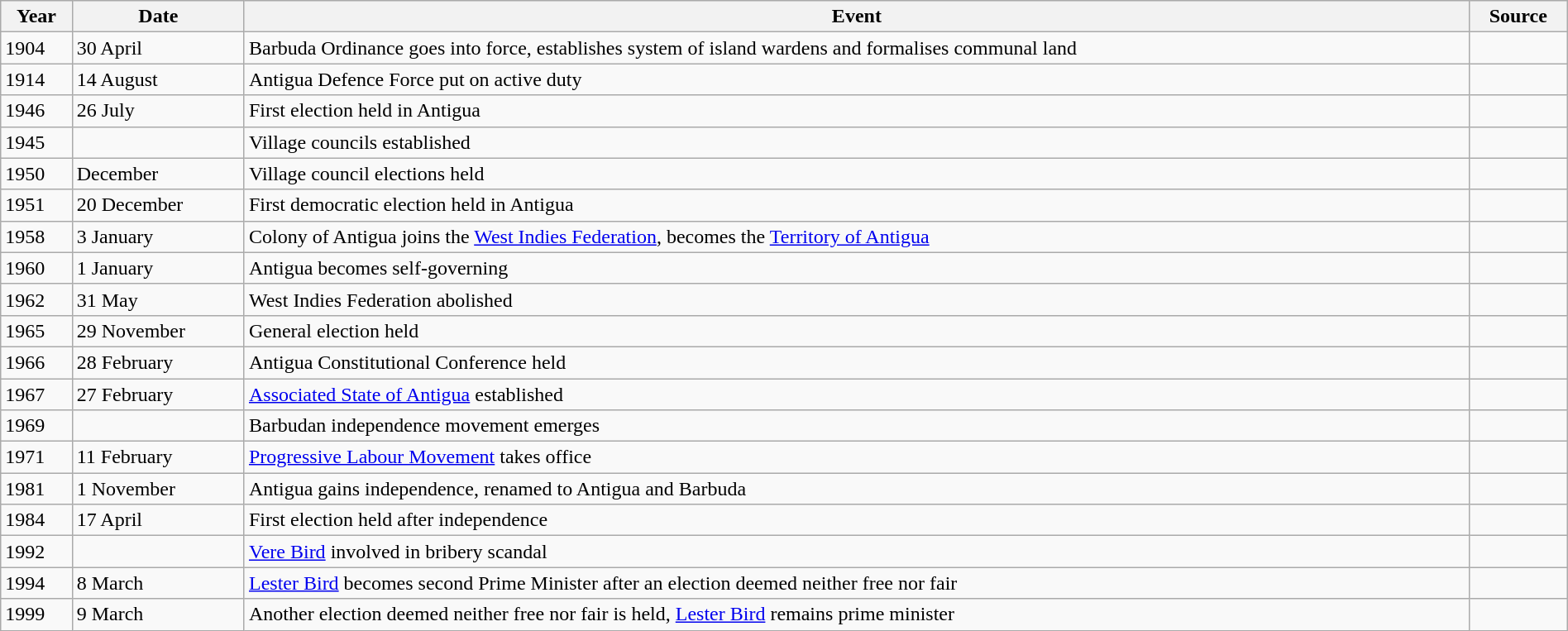<table class="wikitable" width="100%">
<tr>
<th>Year</th>
<th>Date</th>
<th>Event</th>
<th>Source</th>
</tr>
<tr>
<td>1904</td>
<td>30 April</td>
<td>Barbuda Ordinance goes into force, establishes system of island wardens and formalises communal land</td>
<td></td>
</tr>
<tr>
<td>1914</td>
<td>14 August</td>
<td>Antigua Defence Force put on active duty</td>
<td></td>
</tr>
<tr>
<td>1946</td>
<td>26 July</td>
<td>First election held in Antigua</td>
<td></td>
</tr>
<tr>
<td>1945</td>
<td></td>
<td>Village councils established</td>
<td></td>
</tr>
<tr>
<td>1950</td>
<td>December</td>
<td>Village council elections held</td>
<td></td>
</tr>
<tr>
<td>1951</td>
<td>20 December</td>
<td>First democratic election held in Antigua</td>
<td></td>
</tr>
<tr>
<td>1958</td>
<td>3 January</td>
<td>Colony of Antigua joins the <a href='#'>West Indies Federation</a>, becomes the <a href='#'>Territory of Antigua</a></td>
<td></td>
</tr>
<tr>
<td>1960</td>
<td>1 January</td>
<td>Antigua becomes self-governing</td>
<td></td>
</tr>
<tr>
<td>1962</td>
<td>31 May</td>
<td>West Indies Federation abolished</td>
<td></td>
</tr>
<tr>
<td>1965</td>
<td>29 November</td>
<td>General election held</td>
<td></td>
</tr>
<tr>
<td>1966</td>
<td>28 February</td>
<td>Antigua Constitutional Conference held</td>
<td></td>
</tr>
<tr>
<td>1967</td>
<td>27 February</td>
<td><a href='#'>Associated State of Antigua</a> established</td>
<td></td>
</tr>
<tr>
<td>1969</td>
<td></td>
<td>Barbudan independence movement emerges</td>
<td></td>
</tr>
<tr>
<td>1971</td>
<td>11 February</td>
<td><a href='#'>Progressive Labour Movement</a> takes office</td>
<td></td>
</tr>
<tr>
<td>1981</td>
<td>1 November</td>
<td>Antigua gains independence, renamed to Antigua and Barbuda</td>
<td></td>
</tr>
<tr>
<td>1984</td>
<td>17 April</td>
<td>First election held after independence</td>
<td></td>
</tr>
<tr>
<td>1992</td>
<td></td>
<td><a href='#'>Vere Bird</a> involved in bribery scandal</td>
<td></td>
</tr>
<tr>
<td>1994</td>
<td>8 March</td>
<td><a href='#'>Lester Bird</a> becomes second Prime Minister after an election deemed neither free nor fair</td>
<td></td>
</tr>
<tr>
<td>1999</td>
<td>9 March</td>
<td>Another election deemed neither free nor fair is held, <a href='#'>Lester Bird</a> remains prime minister</td>
<td></td>
</tr>
</table>
